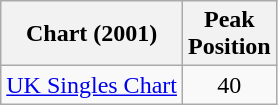<table class="wikitable">
<tr>
<th align="left">Chart (2001)</th>
<th align="left">Peak<br>Position</th>
</tr>
<tr>
<td align="left"><a href='#'>UK Singles Chart</a></td>
<td align="center">40</td>
</tr>
</table>
